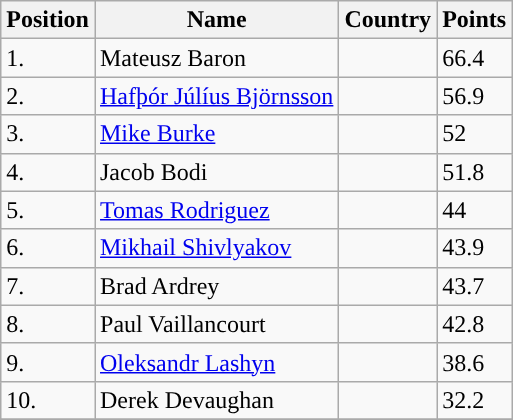<table class="wikitable sortable" style="display: inline-table">
<tr>
<th>Position</th>
<th>Name</th>
<th>Country</th>
<th>Points</th>
</tr>
<tr>
<td>1.</td>
<td>Mateusz Baron</td>
<td></td>
<td>66.4</td>
</tr>
<tr>
<td>2.</td>
<td><a href='#'>Hafþór Júlíus Björnsson</a></td>
<td></td>
<td>56.9</td>
</tr>
<tr>
<td>3.</td>
<td><a href='#'>Mike Burke</a></td>
<td></td>
<td>52</td>
</tr>
<tr>
<td>4.</td>
<td>Jacob Bodi</td>
<td></td>
<td>51.8</td>
</tr>
<tr>
<td>5.</td>
<td><a href='#'>Tomas Rodriguez</a></td>
<td></td>
<td>44</td>
</tr>
<tr>
<td>6.</td>
<td><a href='#'>Mikhail Shivlyakov</a></td>
<td></td>
<td>43.9</td>
</tr>
<tr>
<td>7.</td>
<td>Brad Ardrey</td>
<td></td>
<td>43.7</td>
</tr>
<tr>
<td>8.</td>
<td>Paul Vaillancourt</td>
<td></td>
<td>42.8</td>
</tr>
<tr>
<td>9.</td>
<td><a href='#'>Oleksandr Lashyn</a></td>
<td></td>
<td>38.6</td>
</tr>
<tr>
<td>10.</td>
<td>Derek Devaughan</td>
<td></td>
<td>32.2</td>
</tr>
<tr>
</tr>
</table>
